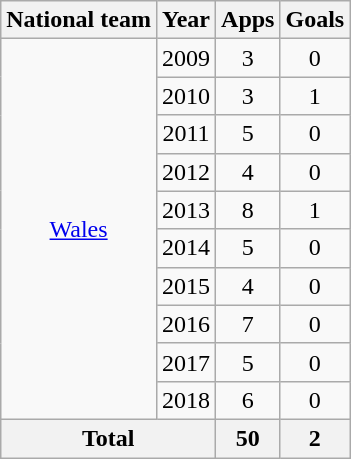<table class=wikitable style="text-align: center">
<tr>
<th>National team</th>
<th>Year</th>
<th>Apps</th>
<th>Goals</th>
</tr>
<tr>
<td rowspan=10><a href='#'>Wales</a></td>
<td>2009</td>
<td>3</td>
<td>0</td>
</tr>
<tr>
<td>2010</td>
<td>3</td>
<td>1</td>
</tr>
<tr>
<td>2011</td>
<td>5</td>
<td>0</td>
</tr>
<tr>
<td>2012</td>
<td>4</td>
<td>0</td>
</tr>
<tr>
<td>2013</td>
<td>8</td>
<td>1</td>
</tr>
<tr>
<td>2014</td>
<td>5</td>
<td>0</td>
</tr>
<tr>
<td>2015</td>
<td>4</td>
<td>0</td>
</tr>
<tr>
<td>2016</td>
<td>7</td>
<td>0</td>
</tr>
<tr>
<td>2017</td>
<td>5</td>
<td>0</td>
</tr>
<tr>
<td>2018</td>
<td>6</td>
<td>0</td>
</tr>
<tr>
<th colspan=2>Total</th>
<th>50</th>
<th>2</th>
</tr>
</table>
